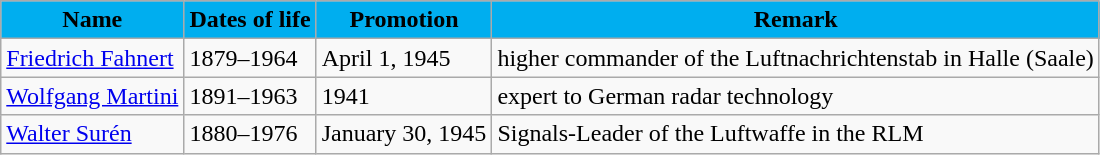<table class="wikitable ">
<tr style="background-color:#00AEEF">
<th style="background-color:#00AEEF">Name</th>
<th style="background-color:#00AEEF">Dates of life</th>
<th style="background-color:#00AEEF">Promotion</th>
<th style="background-color:#00AEEF">Remark</th>
</tr>
<tr>
<td><a href='#'>Friedrich Fahnert</a></td>
<td>1879–1964</td>
<td>April 1, 1945</td>
<td>higher commander of the Luftnachrichtenstab in Halle (Saale)</td>
</tr>
<tr>
<td><a href='#'>Wolfgang Martini</a></td>
<td>1891–1963</td>
<td>1941</td>
<td>expert to German radar technology</td>
</tr>
<tr>
<td><a href='#'>Walter Surén</a></td>
<td>1880–1976</td>
<td>January 30, 1945</td>
<td>Signals-Leader of the Luftwaffe in the RLM</td>
</tr>
</table>
